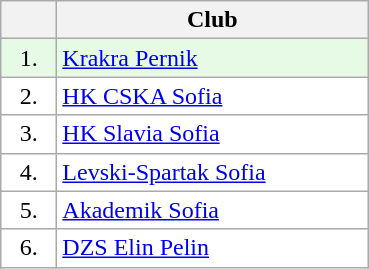<table class="wikitable">
<tr>
<th width="30"></th>
<th width="200">Club</th>
</tr>
<tr bgcolor="#e6fae6" align="center">
<td>1.</td>
<td align="left"><a href='#'>Krakra Pernik</a></td>
</tr>
<tr bgcolor="#FFFFFF" align="center">
<td>2.</td>
<td align="left"><a href='#'>HK CSKA Sofia</a></td>
</tr>
<tr bgcolor="#FFFFFF" align="center">
<td>3.</td>
<td align="left"><a href='#'>HK Slavia Sofia</a></td>
</tr>
<tr bgcolor="#FFFFFF" align="center">
<td>4.</td>
<td align="left"><a href='#'>Levski-Spartak Sofia</a></td>
</tr>
<tr bgcolor="#FFFFFF" align="center">
<td>5.</td>
<td align="left"><a href='#'>Akademik Sofia</a></td>
</tr>
<tr bgcolor="#FFFFFF" align="center">
<td>6.</td>
<td align="left"><a href='#'>DZS Elin Pelin</a></td>
</tr>
</table>
